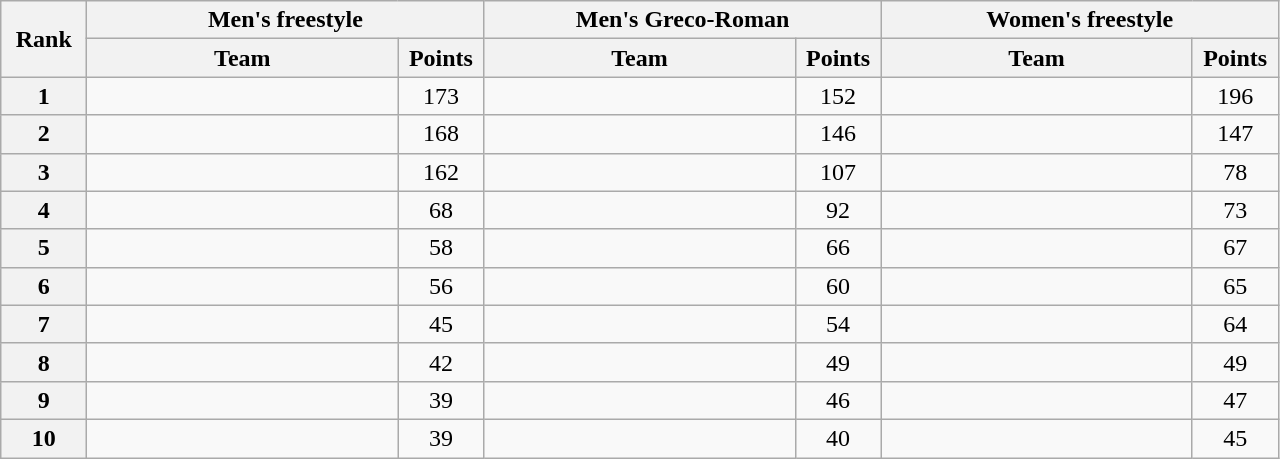<table class="wikitable" style="text-align:center;">
<tr>
<th rowspan="2" width="50">Rank</th>
<th colspan="2">Men's freestyle</th>
<th colspan="2">Men's Greco-Roman</th>
<th colspan="2">Women's freestyle</th>
</tr>
<tr>
<th width="200">Team</th>
<th width="50">Points</th>
<th width="200">Team</th>
<th width="50">Points</th>
<th width="200">Team</th>
<th width="50">Points</th>
</tr>
<tr>
<th>1</th>
<td align="left"></td>
<td>173</td>
<td align="left"></td>
<td>152</td>
<td align="left"></td>
<td>196</td>
</tr>
<tr>
<th>2</th>
<td align="left"></td>
<td>168</td>
<td align="left"></td>
<td>146</td>
<td align="left"></td>
<td>147</td>
</tr>
<tr>
<th>3</th>
<td align="left"></td>
<td>162</td>
<td align="left"></td>
<td>107</td>
<td align="left"></td>
<td>78</td>
</tr>
<tr>
<th>4</th>
<td align="left"></td>
<td>68</td>
<td align="left"></td>
<td>92</td>
<td align="left"></td>
<td>73</td>
</tr>
<tr>
<th>5</th>
<td align="left"></td>
<td>58</td>
<td align="left"></td>
<td>66</td>
<td align="left"></td>
<td>67</td>
</tr>
<tr>
<th>6</th>
<td align="left"></td>
<td>56</td>
<td align="left"></td>
<td>60</td>
<td align="left"></td>
<td>65</td>
</tr>
<tr>
<th>7</th>
<td align="left"></td>
<td>45</td>
<td align="left"></td>
<td>54</td>
<td align="left"></td>
<td>64</td>
</tr>
<tr>
<th>8</th>
<td align="left"></td>
<td>42</td>
<td align="left"></td>
<td>49</td>
<td align="left"></td>
<td>49</td>
</tr>
<tr>
<th>9</th>
<td align="left"></td>
<td>39</td>
<td align="left"></td>
<td>46</td>
<td align="left"></td>
<td>47</td>
</tr>
<tr>
<th>10</th>
<td align="left"></td>
<td>39</td>
<td align="left"></td>
<td>40</td>
<td align="left"></td>
<td>45</td>
</tr>
</table>
